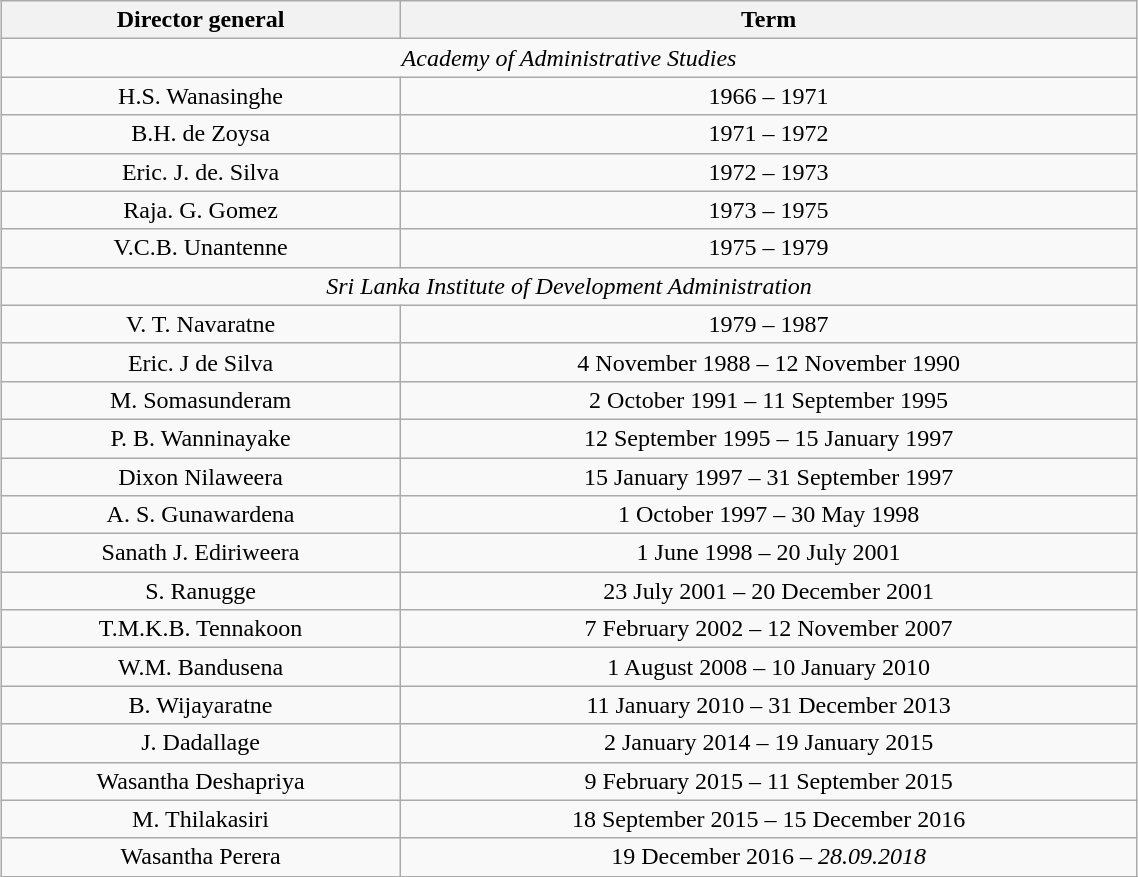<table class="wikitable" style="text-align: center; width: 60%; margin:1em auto;">
<tr>
<th>Director general</th>
<th>Term</th>
</tr>
<tr>
<td colspan="2"><em>Academy of Administrative Studies</em></td>
</tr>
<tr>
<td>H.S. Wanasinghe</td>
<td>1966 – 1971</td>
</tr>
<tr>
<td>B.H. de Zoysa</td>
<td>1971 – 1972</td>
</tr>
<tr>
<td>Eric. J. de. Silva</td>
<td>1972 – 1973</td>
</tr>
<tr>
<td>Raja. G. Gomez</td>
<td>1973 – 1975</td>
</tr>
<tr>
<td>V.C.B. Unantenne</td>
<td>1975 – 1979</td>
</tr>
<tr>
<td colspan="2"><em>Sri Lanka Institute of Development Administration</em></td>
</tr>
<tr>
<td>V. T. Navaratne</td>
<td>1979 – 1987</td>
</tr>
<tr>
<td>Eric. J de Silva</td>
<td>4 November 1988 – 12 November 1990</td>
</tr>
<tr>
<td>M. Somasunderam</td>
<td>2 October 1991 – 11 September 1995</td>
</tr>
<tr>
<td>P. B. Wanninayake</td>
<td>12 September 1995 – 15 January 1997</td>
</tr>
<tr>
<td>Dixon Nilaweera</td>
<td>15 January 1997 – 31 September 1997</td>
</tr>
<tr>
<td>A. S. Gunawardena</td>
<td>1 October 1997 – 30 May 1998</td>
</tr>
<tr>
<td>Sanath J. Ediriweera</td>
<td>1 June 1998 – 20 July 2001</td>
</tr>
<tr>
<td>S. Ranugge</td>
<td>23 July 2001 – 20 December 2001</td>
</tr>
<tr>
<td>T.M.K.B. Tennakoon</td>
<td>7 February 2002 – 12 November 2007</td>
</tr>
<tr>
<td>W.M. Bandusena</td>
<td>1 August 2008 – 10 January 2010</td>
</tr>
<tr>
<td>B. Wijayaratne</td>
<td>11 January 2010 – 31 December 2013</td>
</tr>
<tr>
<td>J. Dadallage</td>
<td>2 January 2014 – 19 January 2015</td>
</tr>
<tr>
<td>Wasantha Deshapriya</td>
<td>9 February 2015 – 11 September 2015</td>
</tr>
<tr>
<td>M. Thilakasiri</td>
<td>18 September 2015 – 15 December 2016</td>
</tr>
<tr>
<td>Wasantha Perera</td>
<td>19 December 2016 – <em>28.09.2018</em></td>
</tr>
<tr>
</tr>
</table>
